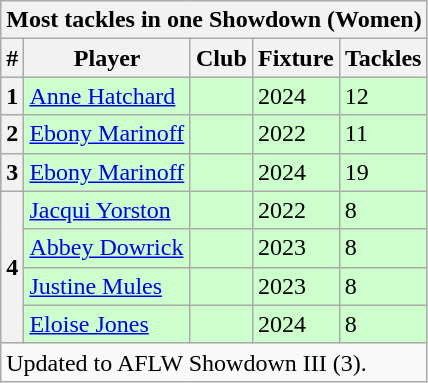<table class="wikitable">
<tr>
<th colspan="5">Most tackles in one Showdown (Women)</th>
</tr>
<tr>
<th>#</th>
<th>Player</th>
<th>Club</th>
<th>Fixture</th>
<th>Tackles</th>
</tr>
<tr style="background:#cfc;">
<th>1</th>
<td><a href='#'>Anne Hatchard</a></td>
<td></td>
<td>2024</td>
<td>12</td>
</tr>
<tr style="background:#cfc;">
<th>2</th>
<td><a href='#'>Ebony Marinoff</a></td>
<td></td>
<td>2022</td>
<td>11</td>
</tr>
<tr style="background:#cfc;">
<th>3</th>
<td><a href='#'>Ebony Marinoff</a></td>
<td></td>
<td>2024</td>
<td>19</td>
</tr>
<tr style="background:#cfc;">
<th rowspan="4">4</th>
<td><a href='#'>Jacqui Yorston</a></td>
<td></td>
<td>2022</td>
<td>8</td>
</tr>
<tr style="background:#cfc;">
<td><a href='#'>Abbey Dowrick</a></td>
<td></td>
<td>2023</td>
<td>8</td>
</tr>
<tr style="background:#cfc;">
<td><a href='#'>Justine Mules</a></td>
<td></td>
<td>2023</td>
<td>8</td>
</tr>
<tr style="background:#cfc;">
<td><a href='#'>Eloise Jones</a></td>
<td></td>
<td>2024</td>
<td>8</td>
</tr>
<tr>
<td colspan="5">Updated to AFLW Showdown III (3).</td>
</tr>
</table>
